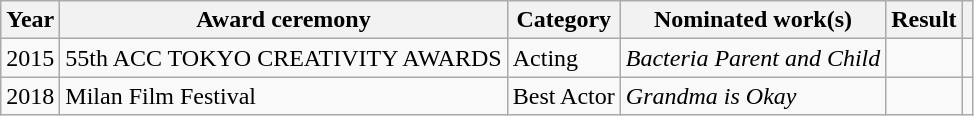<table class="wikitable sortable plainrowheaders">
<tr>
<th scope="col">Year</th>
<th scope="col">Award ceremony</th>
<th scope="col">Category</th>
<th scope="col">Nominated work(s)</th>
<th scope="col">Result</th>
<th scope="col" class="unsortable"></th>
</tr>
<tr>
<td>2015</td>
<td>55th ACC TOKYO CREATIVITY AWARDS</td>
<td>Acting</td>
<td><em>Bacteria Parent and Child</em></td>
<td></td>
<td></td>
</tr>
<tr>
<td>2018</td>
<td>Milan Film Festival</td>
<td>Best Actor</td>
<td><em>Grandma is Okay</em></td>
<td></td>
<td></td>
</tr>
</table>
